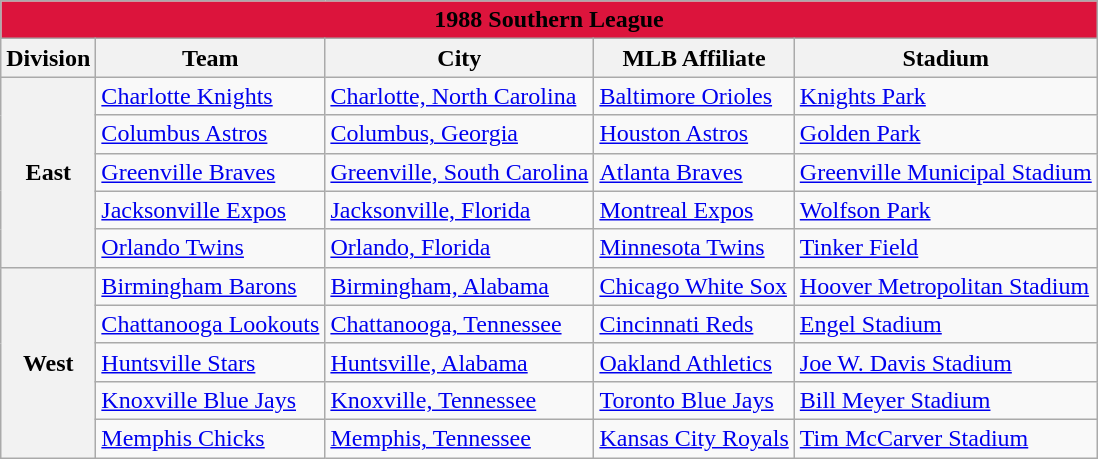<table class="wikitable" style="width:auto">
<tr>
<td bgcolor="#DC143C" align="center" colspan="7"><strong><span>1988 Southern League</span></strong></td>
</tr>
<tr>
<th>Division</th>
<th>Team</th>
<th>City</th>
<th>MLB Affiliate</th>
<th>Stadium</th>
</tr>
<tr>
<th rowspan="5">East</th>
<td><a href='#'>Charlotte Knights</a></td>
<td><a href='#'>Charlotte, North Carolina</a></td>
<td><a href='#'>Baltimore Orioles</a></td>
<td><a href='#'>Knights Park</a></td>
</tr>
<tr>
<td><a href='#'>Columbus Astros</a></td>
<td><a href='#'>Columbus, Georgia</a></td>
<td><a href='#'>Houston Astros</a></td>
<td><a href='#'>Golden Park</a></td>
</tr>
<tr>
<td><a href='#'>Greenville Braves</a></td>
<td><a href='#'>Greenville, South Carolina</a></td>
<td><a href='#'>Atlanta Braves</a></td>
<td><a href='#'>Greenville Municipal Stadium</a></td>
</tr>
<tr>
<td><a href='#'>Jacksonville Expos</a></td>
<td><a href='#'>Jacksonville, Florida</a></td>
<td><a href='#'>Montreal Expos</a></td>
<td><a href='#'>Wolfson Park</a></td>
</tr>
<tr>
<td><a href='#'>Orlando Twins</a></td>
<td><a href='#'>Orlando, Florida</a></td>
<td><a href='#'>Minnesota Twins</a></td>
<td><a href='#'>Tinker Field</a></td>
</tr>
<tr>
<th rowspan="5">West</th>
<td><a href='#'>Birmingham Barons</a></td>
<td><a href='#'>Birmingham, Alabama</a></td>
<td><a href='#'>Chicago White Sox</a></td>
<td><a href='#'>Hoover Metropolitan Stadium</a></td>
</tr>
<tr>
<td><a href='#'>Chattanooga Lookouts</a></td>
<td><a href='#'>Chattanooga, Tennessee</a></td>
<td><a href='#'>Cincinnati Reds</a></td>
<td><a href='#'>Engel Stadium</a></td>
</tr>
<tr>
<td><a href='#'>Huntsville Stars</a></td>
<td><a href='#'>Huntsville, Alabama</a></td>
<td><a href='#'>Oakland Athletics</a></td>
<td><a href='#'>Joe W. Davis Stadium</a></td>
</tr>
<tr>
<td><a href='#'>Knoxville Blue Jays</a></td>
<td><a href='#'>Knoxville, Tennessee</a></td>
<td><a href='#'>Toronto Blue Jays</a></td>
<td><a href='#'>Bill Meyer Stadium</a></td>
</tr>
<tr>
<td><a href='#'>Memphis Chicks</a></td>
<td><a href='#'>Memphis, Tennessee</a></td>
<td><a href='#'>Kansas City Royals</a></td>
<td><a href='#'>Tim McCarver Stadium</a></td>
</tr>
</table>
